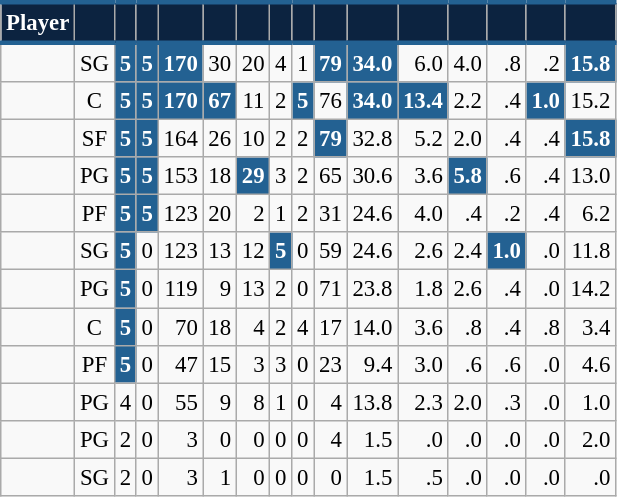<table class="wikitable sortable" style="font-size: 95%; text-align:right;">
<tr>
<th style="background:#0C2340; color:#FFFFFF; border-top:#236192 3px solid; border-bottom:#236192 3px solid;">Player</th>
<th style="background:#0C2340; color:#FFFFFF; border-top:#236192 3px solid; border-bottom:#236192 3px solid;"></th>
<th style="background:#0C2340; color:#FFFFFF; border-top:#236192 3px solid; border-bottom:#236192 3px solid;"></th>
<th style="background:#0C2340; color:#FFFFFF; border-top:#236192 3px solid; border-bottom:#236192 3px solid;"></th>
<th style="background:#0C2340; color:#FFFFFF; border-top:#236192 3px solid; border-bottom:#236192 3px solid;"></th>
<th style="background:#0C2340; color:#FFFFFF; border-top:#236192 3px solid; border-bottom:#236192 3px solid;"></th>
<th style="background:#0C2340; color:#FFFFFF; border-top:#236192 3px solid; border-bottom:#236192 3px solid;"></th>
<th style="background:#0C2340; color:#FFFFFF; border-top:#236192 3px solid; border-bottom:#236192 3px solid;"></th>
<th style="background:#0C2340; color:#FFFFFF; border-top:#236192 3px solid; border-bottom:#236192 3px solid;"></th>
<th style="background:#0C2340; color:#FFFFFF; border-top:#236192 3px solid; border-bottom:#236192 3px solid;"></th>
<th style="background:#0C2340; color:#FFFFFF; border-top:#236192 3px solid; border-bottom:#236192 3px solid;"></th>
<th style="background:#0C2340; color:#FFFFFF; border-top:#236192 3px solid; border-bottom:#236192 3px solid;"></th>
<th style="background:#0C2340; color:#FFFFFF; border-top:#236192 3px solid; border-bottom:#236192 3px solid;"></th>
<th style="background:#0C2340; color:#FFFFFF; border-top:#236192 3px solid; border-bottom:#236192 3px solid;"></th>
<th style="background:#0C2340; color:#FFFFFF; border-top:#236192 3px solid; border-bottom:#236192 3px solid;"></th>
<th style="background:#0C2340; color:#FFFFFF; border-top:#236192 3px solid; border-bottom:#236192 3px solid;"></th>
</tr>
<tr>
<td style="text-align:left;"></td>
<td style="text-align:center;">SG</td>
<td style="background:#236192; color:#FFFFFF;"><strong>5</strong></td>
<td style="background:#236192; color:#FFFFFF;"><strong>5</strong></td>
<td style="background:#236192; color:#FFFFFF;"><strong>170</strong></td>
<td>30</td>
<td>20</td>
<td>4</td>
<td>1</td>
<td style="background:#236192; color:#FFFFFF;"><strong>79</strong></td>
<td style="background:#236192; color:#FFFFFF;"><strong>34.0</strong></td>
<td>6.0</td>
<td>4.0</td>
<td>.8</td>
<td>.2</td>
<td style="background:#236192; color:#FFFFFF;"><strong>15.8</strong></td>
</tr>
<tr>
<td style="text-align:left;"></td>
<td style="text-align:center;">C</td>
<td style="background:#236192; color:#FFFFFF;"><strong>5</strong></td>
<td style="background:#236192; color:#FFFFFF;"><strong>5</strong></td>
<td style="background:#236192; color:#FFFFFF;"><strong>170</strong></td>
<td style="background:#236192; color:#FFFFFF;"><strong>67</strong></td>
<td>11</td>
<td>2</td>
<td style="background:#236192; color:#FFFFFF;"><strong>5</strong></td>
<td>76</td>
<td style="background:#236192; color:#FFFFFF;"><strong>34.0</strong></td>
<td style="background:#236192; color:#FFFFFF;"><strong>13.4</strong></td>
<td>2.2</td>
<td>.4</td>
<td style="background:#236192; color:#FFFFFF;"><strong>1.0</strong></td>
<td>15.2</td>
</tr>
<tr>
<td style="text-align:left;"></td>
<td style="text-align:center;">SF</td>
<td style="background:#236192; color:#FFFFFF;"><strong>5</strong></td>
<td style="background:#236192; color:#FFFFFF;"><strong>5</strong></td>
<td>164</td>
<td>26</td>
<td>10</td>
<td>2</td>
<td>2</td>
<td style="background:#236192; color:#FFFFFF;"><strong>79</strong></td>
<td>32.8</td>
<td>5.2</td>
<td>2.0</td>
<td>.4</td>
<td>.4</td>
<td style="background:#236192; color:#FFFFFF;"><strong>15.8</strong></td>
</tr>
<tr>
<td style="text-align:left;"></td>
<td style="text-align:center;">PG</td>
<td style="background:#236192; color:#FFFFFF;"><strong>5</strong></td>
<td style="background:#236192; color:#FFFFFF;"><strong>5</strong></td>
<td>153</td>
<td>18</td>
<td style="background:#236192; color:#FFFFFF;"><strong>29</strong></td>
<td>3</td>
<td>2</td>
<td>65</td>
<td>30.6</td>
<td>3.6</td>
<td style="background:#236192; color:#FFFFFF;"><strong>5.8</strong></td>
<td>.6</td>
<td>.4</td>
<td>13.0</td>
</tr>
<tr>
<td style="text-align:left;"></td>
<td style="text-align:center;">PF</td>
<td style="background:#236192; color:#FFFFFF;"><strong>5</strong></td>
<td style="background:#236192; color:#FFFFFF;"><strong>5</strong></td>
<td>123</td>
<td>20</td>
<td>2</td>
<td>1</td>
<td>2</td>
<td>31</td>
<td>24.6</td>
<td>4.0</td>
<td>.4</td>
<td>.2</td>
<td>.4</td>
<td>6.2</td>
</tr>
<tr>
<td style="text-align:left;"></td>
<td style="text-align:center;">SG</td>
<td style="background:#236192; color:#FFFFFF;"><strong>5</strong></td>
<td>0</td>
<td>123</td>
<td>13</td>
<td>12</td>
<td style="background:#236192; color:#FFFFFF;"><strong>5</strong></td>
<td>0</td>
<td>59</td>
<td>24.6</td>
<td>2.6</td>
<td>2.4</td>
<td style="background:#236192; color:#FFFFFF;"><strong>1.0</strong></td>
<td>.0</td>
<td>11.8</td>
</tr>
<tr>
<td style="text-align:left;"></td>
<td style="text-align:center;">PG</td>
<td style="background:#236192; color:#FFFFFF;"><strong>5</strong></td>
<td>0</td>
<td>119</td>
<td>9</td>
<td>13</td>
<td>2</td>
<td>0</td>
<td>71</td>
<td>23.8</td>
<td>1.8</td>
<td>2.6</td>
<td>.4</td>
<td>.0</td>
<td>14.2</td>
</tr>
<tr>
<td style="text-align:left;"></td>
<td style="text-align:center;">C</td>
<td style="background:#236192; color:#FFFFFF;"><strong>5</strong></td>
<td>0</td>
<td>70</td>
<td>18</td>
<td>4</td>
<td>2</td>
<td>4</td>
<td>17</td>
<td>14.0</td>
<td>3.6</td>
<td>.8</td>
<td>.4</td>
<td>.8</td>
<td>3.4</td>
</tr>
<tr>
<td style="text-align:left;"></td>
<td style="text-align:center;">PF</td>
<td style="background:#236192; color:#FFFFFF;"><strong>5</strong></td>
<td>0</td>
<td>47</td>
<td>15</td>
<td>3</td>
<td>3</td>
<td>0</td>
<td>23</td>
<td>9.4</td>
<td>3.0</td>
<td>.6</td>
<td>.6</td>
<td>.0</td>
<td>4.6</td>
</tr>
<tr>
<td style="text-align:left;"></td>
<td style="text-align:center;">PG</td>
<td>4</td>
<td>0</td>
<td>55</td>
<td>9</td>
<td>8</td>
<td>1</td>
<td>0</td>
<td>4</td>
<td>13.8</td>
<td>2.3</td>
<td>2.0</td>
<td>.3</td>
<td>.0</td>
<td>1.0</td>
</tr>
<tr>
<td style="text-align:left;"></td>
<td style="text-align:center;">PG</td>
<td>2</td>
<td>0</td>
<td>3</td>
<td>0</td>
<td>0</td>
<td>0</td>
<td>0</td>
<td>4</td>
<td>1.5</td>
<td>.0</td>
<td>.0</td>
<td>.0</td>
<td>.0</td>
<td>2.0</td>
</tr>
<tr>
<td style="text-align:left;"></td>
<td style="text-align:center;">SG</td>
<td>2</td>
<td>0</td>
<td>3</td>
<td>1</td>
<td>0</td>
<td>0</td>
<td>0</td>
<td>0</td>
<td>1.5</td>
<td>.5</td>
<td>.0</td>
<td>.0</td>
<td>.0</td>
<td>.0</td>
</tr>
</table>
